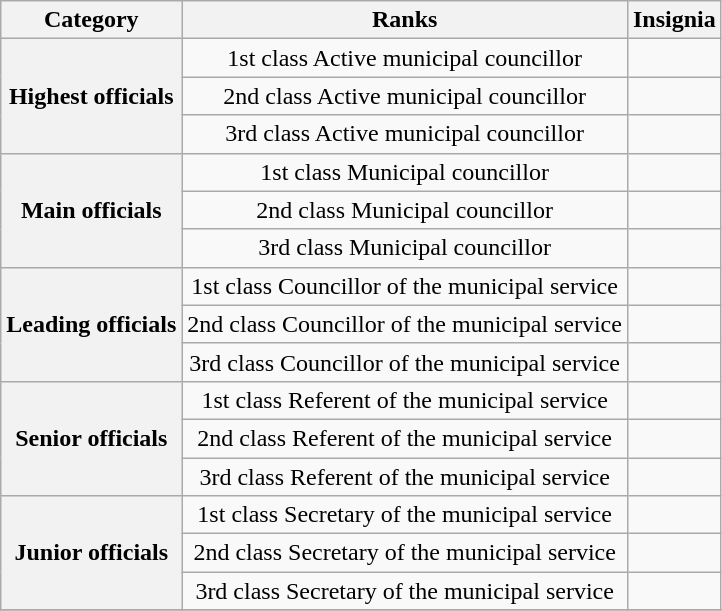<table class="wikitable" style="text-align:center;">
<tr>
<th>Category</th>
<th>Ranks</th>
<th>Insignia</th>
</tr>
<tr>
<th rowspan=3>Highest officials</th>
<td>1st class Active municipal councillor</td>
<td></td>
</tr>
<tr>
<td>2nd class Active municipal councillor</td>
<td></td>
</tr>
<tr>
<td>3rd class Active municipal councillor</td>
<td></td>
</tr>
<tr>
<th rowspan=3>Main officials</th>
<td>1st class Municipal councillor</td>
<td></td>
</tr>
<tr>
<td>2nd class Municipal councillor</td>
<td></td>
</tr>
<tr>
<td>3rd class Municipal councillor</td>
<td></td>
</tr>
<tr>
<th rowspan=3>Leading officials</th>
<td>1st class Councillor of the municipal service</td>
<td></td>
</tr>
<tr>
<td>2nd class Councillor of the municipal service</td>
<td></td>
</tr>
<tr>
<td>3rd class Councillor of the municipal service</td>
<td></td>
</tr>
<tr>
<th rowspan=3>Senior officials</th>
<td>1st class Referent of the municipal service</td>
<td></td>
</tr>
<tr>
<td>2nd class Referent of the municipal service</td>
<td></td>
</tr>
<tr>
<td>3rd class Referent of the municipal service</td>
<td></td>
</tr>
<tr>
<th rowspan=3>Junior officials</th>
<td>1st class Secretary of the municipal service</td>
<td></td>
</tr>
<tr>
<td>2nd class Secretary of the municipal service</td>
<td></td>
</tr>
<tr>
<td>3rd class Secretary of the municipal service</td>
<td></td>
</tr>
<tr>
</tr>
</table>
